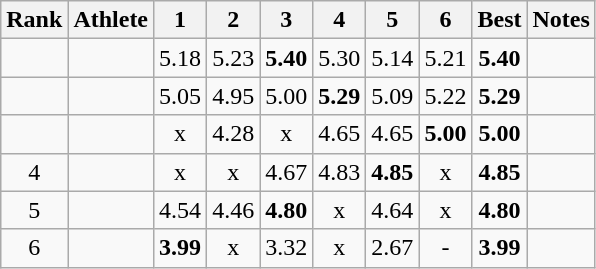<table class="wikitable sortable" style="text-align:center">
<tr>
<th>Rank</th>
<th>Athlete</th>
<th>1</th>
<th>2</th>
<th>3</th>
<th>4</th>
<th>5</th>
<th>6</th>
<th>Best</th>
<th>Notes</th>
</tr>
<tr>
<td></td>
<td style="text-align:left"></td>
<td>5.18</td>
<td>5.23</td>
<td><strong>5.40</strong></td>
<td>5.30</td>
<td>5.14</td>
<td>5.21</td>
<td><strong>5.40</strong></td>
<td></td>
</tr>
<tr>
<td></td>
<td style="text-align:left"></td>
<td>5.05</td>
<td>4.95</td>
<td>5.00</td>
<td><strong>5.29</strong></td>
<td>5.09</td>
<td>5.22</td>
<td><strong>5.29</strong></td>
<td></td>
</tr>
<tr>
<td></td>
<td style="text-align:left"></td>
<td>x</td>
<td>4.28</td>
<td>x</td>
<td>4.65</td>
<td>4.65</td>
<td><strong>5.00</strong></td>
<td><strong>5.00</strong></td>
<td></td>
</tr>
<tr>
<td>4</td>
<td style="text-align:left"></td>
<td>x</td>
<td>x</td>
<td>4.67</td>
<td>4.83</td>
<td><strong>4.85</strong></td>
<td>x</td>
<td><strong>4.85</strong></td>
<td></td>
</tr>
<tr>
<td>5</td>
<td style="text-align:left"></td>
<td>4.54</td>
<td>4.46</td>
<td><strong>4.80</strong></td>
<td>x</td>
<td>4.64</td>
<td>x</td>
<td><strong>4.80</strong></td>
<td></td>
</tr>
<tr>
<td>6</td>
<td style="text-align:left"></td>
<td><strong>3.99</strong></td>
<td>x</td>
<td>3.32</td>
<td>x</td>
<td>2.67</td>
<td>-</td>
<td><strong>3.99</strong></td>
<td></td>
</tr>
</table>
